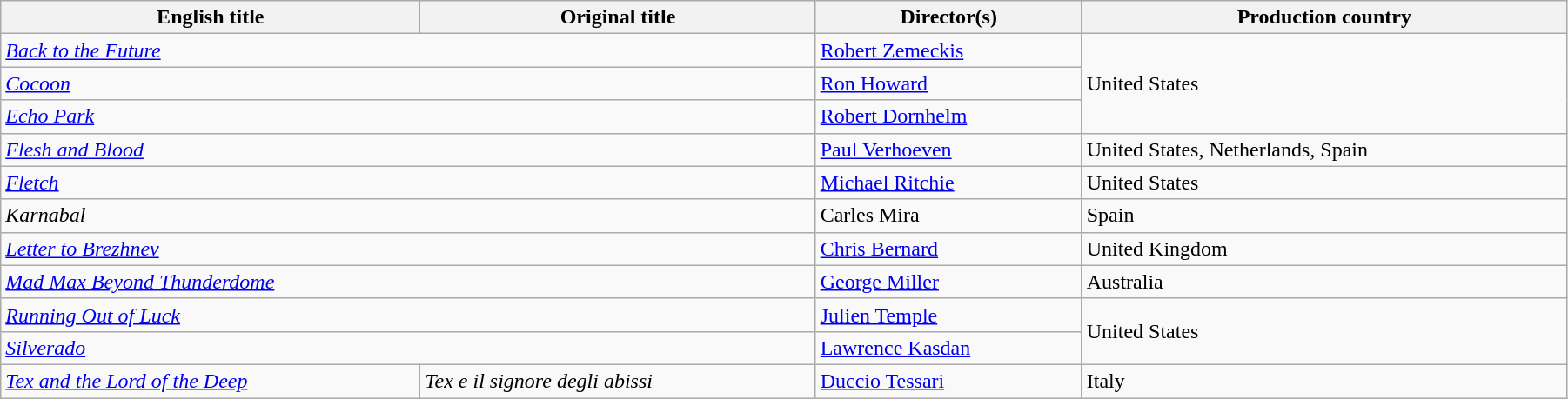<table class="wikitable" width="95%">
<tr>
<th>English title</th>
<th>Original title</th>
<th>Director(s)</th>
<th>Production country</th>
</tr>
<tr>
<td colspan=2><em><a href='#'>Back to the Future</a></em></td>
<td><a href='#'>Robert Zemeckis</a></td>
<td rowspan="3">United States</td>
</tr>
<tr>
<td colspan=2><em><a href='#'>Cocoon</a></em></td>
<td><a href='#'>Ron Howard</a></td>
</tr>
<tr>
<td colspan=2><em><a href='#'>Echo Park</a></em></td>
<td><a href='#'>Robert Dornhelm</a></td>
</tr>
<tr>
<td colspan=2><em><a href='#'>Flesh and Blood</a></em></td>
<td><a href='#'>Paul Verhoeven</a></td>
<td>United States, Netherlands, Spain</td>
</tr>
<tr>
<td colspan=2><em><a href='#'>Fletch</a></em></td>
<td><a href='#'>Michael Ritchie</a></td>
<td>United States</td>
</tr>
<tr>
<td colspan=2><em>Karnabal</em></td>
<td>Carles Mira</td>
<td>Spain</td>
</tr>
<tr>
<td colspan=2><em><a href='#'>Letter to Brezhnev</a></em></td>
<td><a href='#'>Chris Bernard</a></td>
<td>United Kingdom</td>
</tr>
<tr>
<td colspan=2><em><a href='#'>Mad Max Beyond Thunderdome</a></em></td>
<td><a href='#'>George Miller</a></td>
<td>Australia</td>
</tr>
<tr>
<td colspan=2><em><a href='#'>Running Out of Luck</a></em></td>
<td><a href='#'>Julien Temple</a></td>
<td rowspan="2">United States</td>
</tr>
<tr>
<td colspan=2><em><a href='#'>Silverado</a></em></td>
<td><a href='#'>Lawrence Kasdan</a></td>
</tr>
<tr>
<td><em><a href='#'>Tex and the Lord of the Deep</a></em></td>
<td><em>Tex e il signore degli abissi</em></td>
<td><a href='#'>Duccio Tessari</a></td>
<td>Italy</td>
</tr>
</table>
